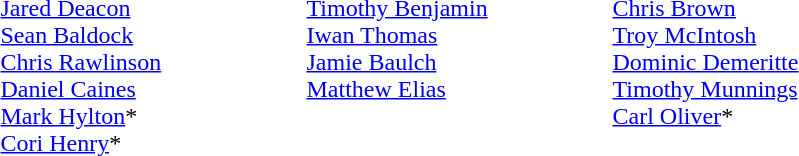<table>
<tr>
<td width=200 valign=top><em></em><br><a href='#'>Jared Deacon</a><br><a href='#'>Sean Baldock</a><br><a href='#'>Chris Rawlinson</a><br><a href='#'>Daniel Caines</a><br><a href='#'>Mark Hylton</a>*<br><a href='#'>Cori Henry</a>*</td>
<td width=200 valign=top><em></em><br><a href='#'>Timothy Benjamin</a><br><a href='#'>Iwan Thomas</a><br><a href='#'>Jamie Baulch</a><br><a href='#'>Matthew Elias</a></td>
<td width=200 valign=top><em></em><br><a href='#'>Chris Brown</a><br><a href='#'>Troy McIntosh</a><br><a href='#'>Dominic Demeritte</a><br><a href='#'>Timothy Munnings</a><br><a href='#'>Carl Oliver</a>*</td>
</tr>
</table>
